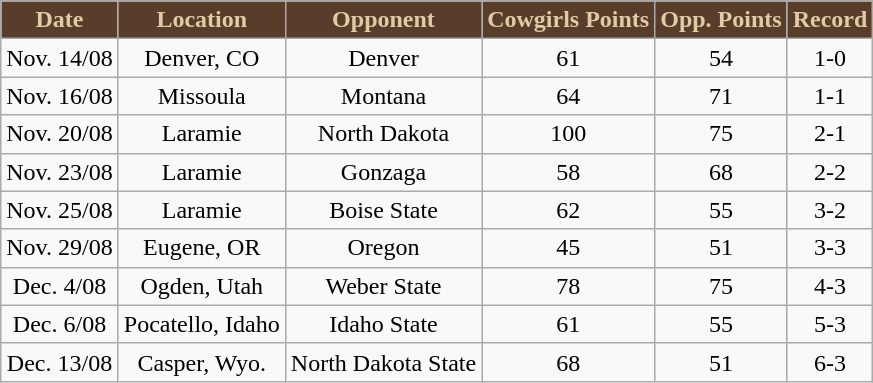<table class="wikitable" style="text-align:center">
<tr>
<th style="background:#593d2b; color:#ddcca5;">Date</th>
<th style="background:#593d2b; color:#ddcca5;">Location</th>
<th style="background:#593d2b; color:#ddcca5;">Opponent</th>
<th style="background:#593d2b; color:#ddcca5;">Cowgirls Points</th>
<th style="background:#593d2b; color:#ddcca5;">Opp. Points</th>
<th style="background:#593d2b; color:#ddcca5;">Record</th>
</tr>
<tr>
<td>Nov. 14/08</td>
<td>Denver, CO</td>
<td>Denver</td>
<td>61</td>
<td>54</td>
<td>1-0</td>
</tr>
<tr>
<td>Nov. 16/08</td>
<td>Missoula</td>
<td>Montana</td>
<td>64</td>
<td>71</td>
<td>1-1</td>
</tr>
<tr>
<td>Nov. 20/08</td>
<td>Laramie</td>
<td>North Dakota</td>
<td>100</td>
<td>75</td>
<td>2-1</td>
</tr>
<tr>
<td>Nov. 23/08</td>
<td>Laramie</td>
<td>Gonzaga</td>
<td>58</td>
<td>68</td>
<td>2-2</td>
</tr>
<tr>
<td>Nov. 25/08</td>
<td>Laramie</td>
<td>Boise State</td>
<td>62</td>
<td>55</td>
<td>3-2</td>
</tr>
<tr>
<td>Nov. 29/08</td>
<td>Eugene, OR</td>
<td>Oregon</td>
<td>45</td>
<td>51</td>
<td>3-3</td>
</tr>
<tr>
<td>Dec. 4/08</td>
<td>Ogden, Utah</td>
<td>Weber State</td>
<td>78</td>
<td>75</td>
<td>4-3</td>
</tr>
<tr>
<td>Dec. 6/08</td>
<td>Pocatello, Idaho</td>
<td>Idaho State</td>
<td>61</td>
<td>55</td>
<td>5-3</td>
</tr>
<tr>
<td>Dec. 13/08</td>
<td>Casper, Wyo.</td>
<td>North Dakota State</td>
<td>68</td>
<td>51</td>
<td>6-3</td>
</tr>
</table>
